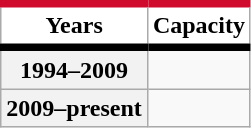<table class="wikitable">
<tr>
<th style="background:#FFFFFF; border-top:#CF0A2C 5px solid; border-bottom:#000000 5px solid;">Years</th>
<th style="background:#FFFFFF; border-top:#CF0A2C 5px solid; border-bottom:#000000 5px solid;">Capacity</th>
</tr>
<tr>
<th>1994–2009</th>
<td></td>
</tr>
<tr>
<th>2009–present</th>
<td></td>
</tr>
</table>
